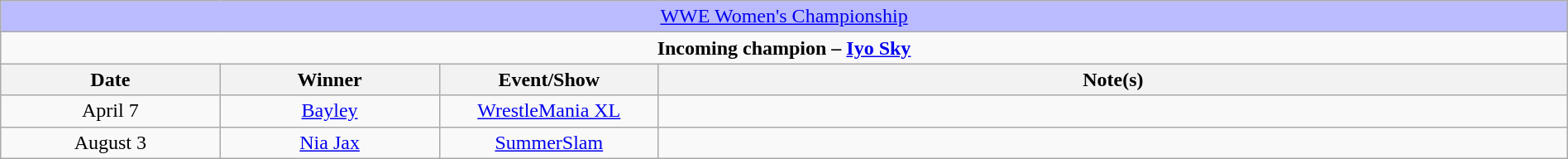<table class="wikitable" style="text-align:center; width:100%;">
<tr style="background:#BBF;">
<td colspan="4" style="text-align: center;"><a href='#'>WWE Women's Championship</a></td>
</tr>
<tr>
<td colspan="4" style="text-align: center;"><strong>Incoming champion – <a href='#'>Iyo Sky</a></strong></td>
</tr>
<tr>
<th width=14%>Date</th>
<th width=14%>Winner</th>
<th width=14%>Event/Show</th>
<th width=58%>Note(s)</th>
</tr>
<tr>
<td>April 7</td>
<td><a href='#'>Bayley</a></td>
<td><a href='#'>WrestleMania XL</a><br></td>
<td></td>
</tr>
<tr>
<td>August 3</td>
<td><a href='#'>Nia Jax</a></td>
<td><a href='#'>SummerSlam</a></td>
<td></td>
</tr>
</table>
